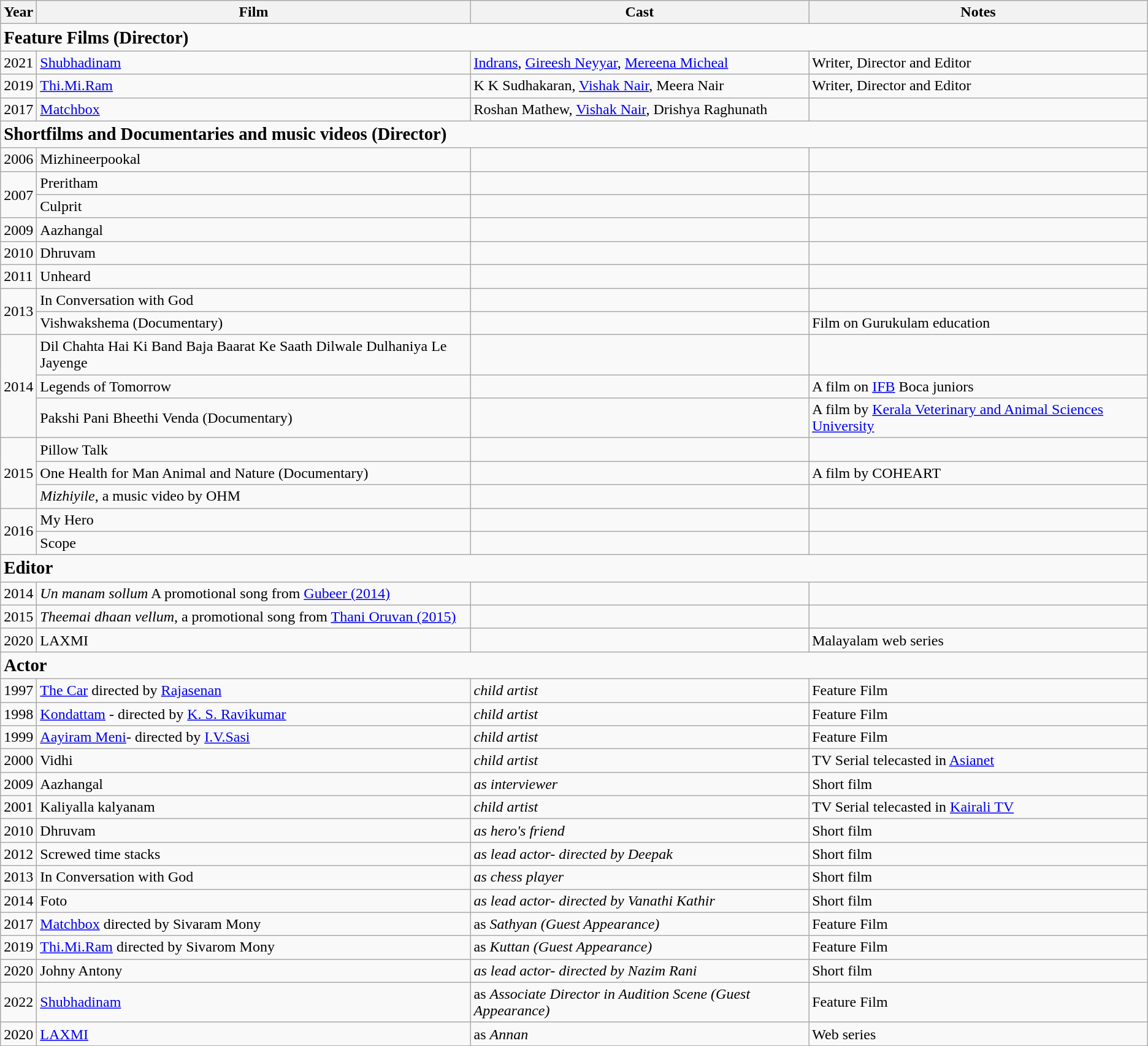<table class="wikitable">
<tr>
<th>Year</th>
<th>Film</th>
<th>Cast</th>
<th>Notes</th>
</tr>
<tr>
<td colspan="4"><strong><big>Feature Films (Director)</big></strong></td>
</tr>
<tr>
<td>2021</td>
<td><a href='#'>Shubhadinam</a></td>
<td><a href='#'>Indrans</a>, <a href='#'>Gireesh Neyyar</a>, <a href='#'>Mereena Micheal</a></td>
<td>Writer, Director and Editor</td>
</tr>
<tr>
<td>2019</td>
<td><a href='#'>Thi.Mi.Ram</a></td>
<td>K K Sudhakaran, <a href='#'>Vishak Nair</a>, Meera Nair</td>
<td>Writer, Director and Editor</td>
</tr>
<tr>
<td>2017</td>
<td><a href='#'>Matchbox</a></td>
<td>Roshan Mathew, <a href='#'>Vishak Nair</a>, Drishya Raghunath</td>
<td></td>
</tr>
<tr>
<td colspan="4"><strong><big>Shortfilms and Documentaries and music videos (Director)</big></strong></td>
</tr>
<tr>
<td>2006</td>
<td>Mizhineerpookal</td>
<td></td>
<td></td>
</tr>
<tr>
<td rowspan="2">2007</td>
<td>Preritham</td>
<td></td>
<td></td>
</tr>
<tr>
<td>Culprit</td>
<td></td>
<td></td>
</tr>
<tr>
<td>2009</td>
<td>Aazhangal</td>
<td></td>
<td></td>
</tr>
<tr>
<td>2010</td>
<td>Dhruvam</td>
<td></td>
<td></td>
</tr>
<tr>
<td>2011</td>
<td>Unheard</td>
<td></td>
<td></td>
</tr>
<tr>
<td rowspan="2">2013</td>
<td>In Conversation with God</td>
<td></td>
<td></td>
</tr>
<tr>
<td>Vishwakshema (Documentary)</td>
<td></td>
<td>Film on Gurukulam education</td>
</tr>
<tr>
<td rowspan="3">2014</td>
<td>Dil Chahta Hai Ki Band Baja Baarat Ke Saath Dilwale Dulhaniya Le Jayenge</td>
<td></td>
<td></td>
</tr>
<tr>
<td>Legends of Tomorrow</td>
<td></td>
<td>A film on <a href='#'>IFB</a> Boca juniors</td>
</tr>
<tr>
<td>Pakshi Pani Bheethi Venda (Documentary)</td>
<td></td>
<td>A film by <a href='#'>Kerala Veterinary and Animal Sciences University</a></td>
</tr>
<tr>
<td rowspan="3">2015</td>
<td>Pillow Talk</td>
<td></td>
<td></td>
</tr>
<tr>
<td>One Health for Man Animal and Nature (Documentary)</td>
<td></td>
<td>A film by COHEART</td>
</tr>
<tr>
<td><em>Mizhiyile</em>, a music video by OHM</td>
<td></td>
<td></td>
</tr>
<tr>
<td rowspan="2">2016</td>
<td>My Hero</td>
<td></td>
<td></td>
</tr>
<tr>
<td>Scope</td>
<td></td>
<td></td>
</tr>
<tr>
<td colspan="4"><strong><big>Editor</big></strong></td>
</tr>
<tr>
<td>2014</td>
<td><em>Un manam sollum</em> A promotional song from <a href='#'>Gubeer (2014)</a></td>
<td></td>
<td></td>
</tr>
<tr>
<td>2015</td>
<td><em>Theemai dhaan vellum</em>, a promotional song from <a href='#'>Thani Oruvan (2015)</a></td>
<td></td>
<td></td>
</tr>
<tr>
<td>2020</td>
<td>LAXMI</td>
<td></td>
<td>Malayalam web series</td>
</tr>
<tr>
<td colspan="4"><strong><big>Actor</big></strong></td>
</tr>
<tr>
<td>1997</td>
<td><a href='#'>The Car</a> directed by <a href='#'>Rajasenan</a></td>
<td><em>child artist</em></td>
<td>Feature Film</td>
</tr>
<tr>
<td>1998</td>
<td><a href='#'>Kondattam</a> - directed by <a href='#'>K. S. Ravikumar</a></td>
<td><em>child artist</em></td>
<td>Feature Film</td>
</tr>
<tr>
<td>1999</td>
<td><a href='#'>Aayiram Meni</a>- directed by <a href='#'>I.V.Sasi</a></td>
<td><em>child artist</em></td>
<td>Feature Film</td>
</tr>
<tr>
<td>2000</td>
<td>Vidhi</td>
<td><em>child artist</em></td>
<td>TV Serial telecasted in <a href='#'>Asianet</a></td>
</tr>
<tr>
<td>2009</td>
<td>Aazhangal</td>
<td><em>as interviewer</em></td>
<td>Short film</td>
</tr>
<tr>
<td>2001</td>
<td>Kaliyalla kalyanam</td>
<td><em>child artist</em></td>
<td>TV Serial telecasted in <a href='#'>Kairali TV</a></td>
</tr>
<tr>
<td>2010</td>
<td>Dhruvam</td>
<td><em>as hero's friend</em></td>
<td>Short film</td>
</tr>
<tr>
<td>2012</td>
<td>Screwed time stacks</td>
<td><em>as lead actor- directed by Deepak</em></td>
<td>Short film</td>
</tr>
<tr>
<td>2013</td>
<td>In Conversation with God</td>
<td><em>as chess player</em></td>
<td>Short film</td>
</tr>
<tr>
<td>2014</td>
<td>Foto</td>
<td><em>as lead actor- directed by Vanathi Kathir</em></td>
<td>Short film</td>
</tr>
<tr>
<td>2017</td>
<td><a href='#'>Matchbox</a> directed by Sivaram Mony</td>
<td>as <em>Sathyan (Guest Appearance)</em></td>
<td>Feature Film</td>
</tr>
<tr>
<td>2019</td>
<td><a href='#'>Thi.Mi.Ram</a> directed by Sivarom Mony</td>
<td>as <em>Kuttan (Guest Appearance)</em></td>
<td>Feature Film</td>
</tr>
<tr>
<td>2020</td>
<td>Johny Antony</td>
<td><em>as lead actor- directed by Nazim Rani</em></td>
<td>Short film</td>
</tr>
<tr>
<td>2022</td>
<td><a href='#'>Shubhadinam</a></td>
<td>as <em>Associate Director in Audition Scene (Guest Appearance)</em></td>
<td>Feature Film</td>
</tr>
<tr>
<td>2020</td>
<td><a href='#'>LAXMI</a></td>
<td>as <em>Annan</em></td>
<td>Web series</td>
</tr>
</table>
